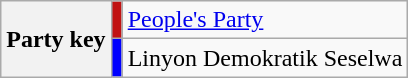<table class=wikitable>
<tr>
<th rowspan=3>Party key</th>
<td style="background:#c11313"></td>
<td><a href='#'>People's Party</a></td>
</tr>
<tr>
<td style="background:#0000FF"></td>
<td>Linyon Demokratik Seselwa</td>
</tr>
</table>
